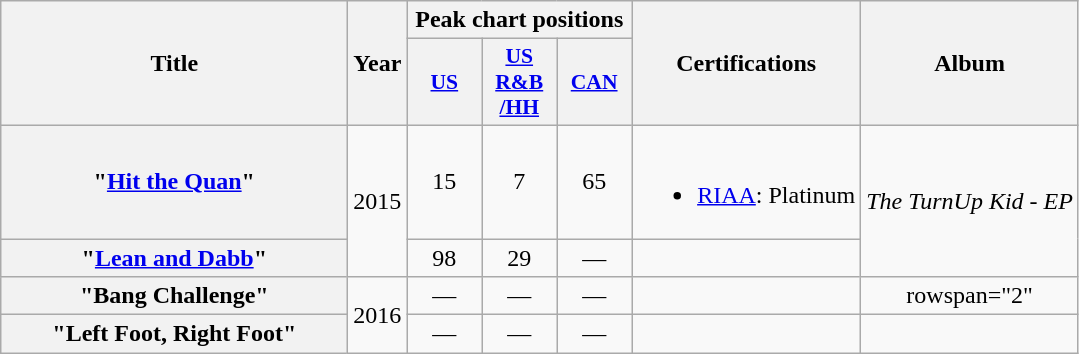<table class="wikitable plainrowheaders" style="text-align:center;">
<tr>
<th scope="col" rowspan="2" style="width:14em;">Title</th>
<th scope="col" rowspan="2">Year</th>
<th scope="col" colspan="3">Peak chart positions</th>
<th rowspan="2">Certifications</th>
<th rowspan="2" scope="col">Album</th>
</tr>
<tr>
<th scope="col" style="width:3em;font-size:90%;"><a href='#'>US</a><br></th>
<th scope="col" style="width:3em;font-size:90%;"><a href='#'>US<br>R&B<br>/HH</a><br></th>
<th scope="col" style="width:3em;font-size:90%;"><a href='#'>CAN</a></th>
</tr>
<tr>
<th scope="row">"<a href='#'>Hit the Quan</a>"</th>
<td rowspan="2">2015</td>
<td>15</td>
<td>7</td>
<td>65</td>
<td><br><ul><li><a href='#'>RIAA</a>: Platinum</li></ul></td>
<td rowspan="2"><em>The TurnUp Kid - EP</em></td>
</tr>
<tr>
<th scope="row">"<a href='#'>Lean and Dabb</a>"</th>
<td>98</td>
<td>29</td>
<td>—</td>
<td></td>
</tr>
<tr>
<th scope="row">"Bang Challenge"</th>
<td rowspan="2">2016</td>
<td>—</td>
<td>—</td>
<td>—</td>
<td></td>
<td>rowspan="2" </td>
</tr>
<tr>
<th scope="row">"Left Foot, Right Foot"</th>
<td>—</td>
<td>—</td>
<td>—</td>
<td></td>
</tr>
</table>
